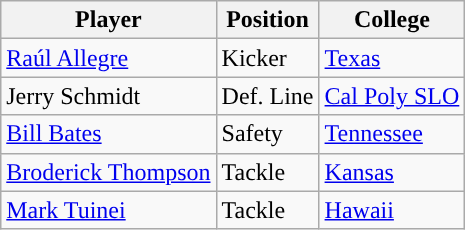<table class="wikitable">
<tr>
<th>Player</th>
<th>Position</th>
<th>College</th>
</tr>
<tr>
<td><a href='#'>Raúl Allegre</a></td>
<td>Kicker</td>
<td><a href='#'>Texas</a></td>
</tr>
<tr>
<td>Jerry Schmidt</td>
<td>Def. Line</td>
<td><a href='#'>Cal Poly SLO</a></td>
</tr>
<tr style="background:#fc">
<td><a href='#'>Bill Bates</a></td>
<td>Safety</td>
<td><a href='#'>Tennessee</a></td>
</tr>
<tr>
<td><a href='#'>Broderick Thompson</a></td>
<td>Tackle</td>
<td><a href='#'>Kansas</a></td>
</tr>
<tr style="background:#fc">
<td><a href='#'>Mark Tuinei</a></td>
<td>Tackle</td>
<td><a href='#'>Hawaii</a></td>
</tr>
</table>
